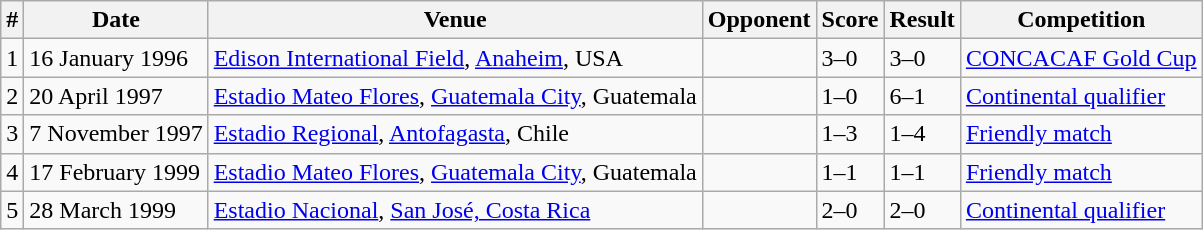<table class="wikitable">
<tr>
<th>#</th>
<th>Date</th>
<th>Venue</th>
<th>Opponent</th>
<th>Score</th>
<th>Result</th>
<th>Competition</th>
</tr>
<tr>
<td>1</td>
<td>16 January 1996</td>
<td><a href='#'>Edison International Field</a>, <a href='#'>Anaheim</a>, USA</td>
<td></td>
<td>3–0</td>
<td>3–0</td>
<td><a href='#'>CONCACAF Gold Cup</a></td>
</tr>
<tr>
<td>2</td>
<td>20 April 1997</td>
<td><a href='#'>Estadio Mateo Flores</a>, <a href='#'>Guatemala City</a>, Guatemala</td>
<td></td>
<td>1–0</td>
<td>6–1</td>
<td><a href='#'>Continental qualifier</a></td>
</tr>
<tr>
<td>3</td>
<td>7 November 1997</td>
<td><a href='#'>Estadio Regional</a>, <a href='#'>Antofagasta</a>, Chile</td>
<td></td>
<td>1–3</td>
<td>1–4</td>
<td><a href='#'>Friendly match</a></td>
</tr>
<tr>
<td>4</td>
<td>17 February 1999</td>
<td><a href='#'>Estadio Mateo Flores</a>, <a href='#'>Guatemala City</a>, Guatemala</td>
<td></td>
<td>1–1</td>
<td>1–1</td>
<td><a href='#'>Friendly match</a></td>
</tr>
<tr>
<td>5</td>
<td>28 March 1999</td>
<td><a href='#'>Estadio Nacional</a>, <a href='#'>San José, Costa Rica</a></td>
<td></td>
<td>2–0</td>
<td>2–0</td>
<td><a href='#'>Continental qualifier</a></td>
</tr>
</table>
